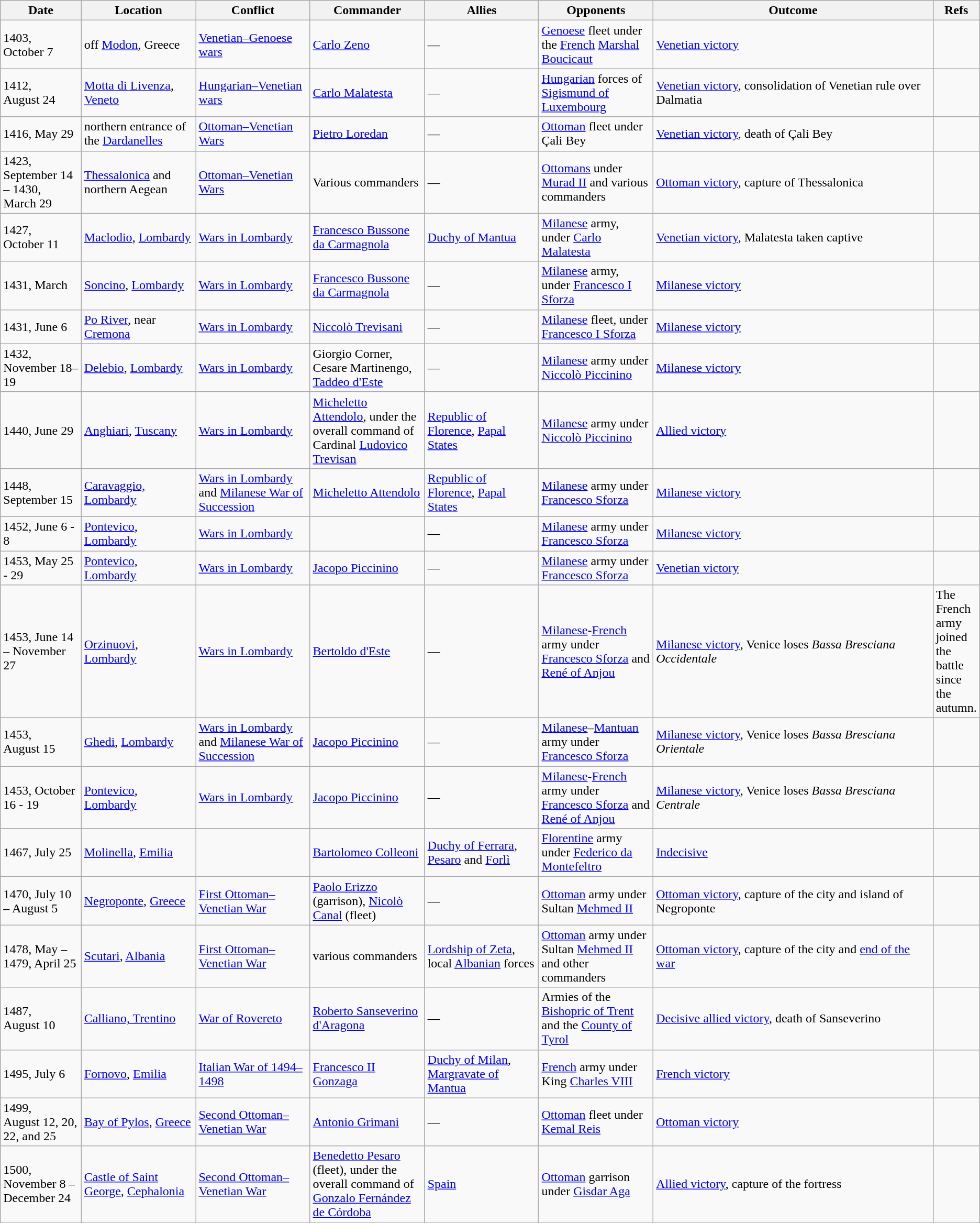<table class="wikitable">
<tr>
<th style="width: 8%">Date</th>
<th style="width: 12%">Location</th>
<th style="width: 12%">Conflict</th>
<th style="width: 12%">Commander</th>
<th style="width: 12%">Allies</th>
<th style="width: 12%">Opponents</th>
<th style="width: 30%">Outcome</th>
<th style="width: 2%">Refs</th>
</tr>
<tr>
<td>1403, October 7</td>
<td>off <a href='#'>Modon</a>, Greece</td>
<td><a href='#'>Venetian–Genoese wars</a></td>
<td><a href='#'>Carlo Zeno</a></td>
<td>—</td>
<td><a href='#'>Genoese</a> fleet under the <a href='#'>French</a> <a href='#'>Marshal Boucicaut</a></td>
<td><a href='#'>Venetian victory</a></td>
<td></td>
</tr>
<tr>
<td>1412, August 24</td>
<td><a href='#'>Motta di Livenza</a>, <a href='#'>Veneto</a></td>
<td><a href='#'>Hungarian–Venetian wars</a></td>
<td><a href='#'>Carlo Malatesta</a></td>
<td>—</td>
<td><a href='#'>Hungarian</a> forces of <a href='#'>Sigismund of Luxembourg</a></td>
<td><a href='#'>Venetian victory</a>, consolidation of Venetian rule over Dalmatia</td>
<td></td>
</tr>
<tr>
<td>1416, May 29</td>
<td>northern entrance of the <a href='#'>Dardanelles</a></td>
<td><a href='#'>Ottoman–Venetian Wars</a></td>
<td><a href='#'>Pietro Loredan</a></td>
<td>—</td>
<td><a href='#'>Ottoman</a> fleet under Çali Bey</td>
<td><a href='#'>Venetian victory</a>, death of Çali Bey</td>
<td></td>
</tr>
<tr>
<td>1423, September 14 – 1430, March 29</td>
<td><a href='#'>Thessalonica</a> and northern Aegean</td>
<td><a href='#'>Ottoman–Venetian Wars</a></td>
<td>Various commanders</td>
<td>—</td>
<td><a href='#'>Ottomans</a> under <a href='#'>Murad II</a> and various commanders</td>
<td><a href='#'>Ottoman victory</a>, capture of Thessalonica</td>
<td></td>
</tr>
<tr>
<td>1427, October 11</td>
<td><a href='#'>Maclodio</a>, <a href='#'>Lombardy</a></td>
<td><a href='#'>Wars in Lombardy</a></td>
<td><a href='#'>Francesco Bussone da Carmagnola</a></td>
<td><a href='#'>Duchy of Mantua</a></td>
<td><a href='#'>Milanese</a> army, under <a href='#'>Carlo Malatesta</a></td>
<td><a href='#'>Venetian victory</a>, Malatesta taken captive</td>
<td></td>
</tr>
<tr>
<td>1431, March</td>
<td><a href='#'>Soncino</a>, <a href='#'>Lombardy</a></td>
<td><a href='#'>Wars in Lombardy</a></td>
<td><a href='#'>Francesco Bussone da Carmagnola</a></td>
<td>—</td>
<td><a href='#'>Milanese</a> army, under <a href='#'>Francesco I Sforza</a></td>
<td><a href='#'>Milanese victory</a></td>
<td></td>
</tr>
<tr>
<td>1431, June 6</td>
<td><a href='#'>Po River</a>, near <a href='#'>Cremona</a></td>
<td><a href='#'>Wars in Lombardy</a></td>
<td><a href='#'>Niccolò Trevisani</a></td>
<td>—</td>
<td><a href='#'>Milanese</a> fleet, under <a href='#'>Francesco I Sforza</a></td>
<td><a href='#'>Milanese victory</a></td>
<td></td>
</tr>
<tr>
<td>1432, November 18–19</td>
<td><a href='#'>Delebio</a>, <a href='#'>Lombardy</a></td>
<td><a href='#'>Wars in Lombardy</a></td>
<td>Giorgio Corner, Cesare Martinengo, <a href='#'>Taddeo d'Este</a></td>
<td>—</td>
<td><a href='#'>Milanese</a> army under <a href='#'>Niccolò Piccinino</a></td>
<td><a href='#'>Milanese victory</a></td>
<td></td>
</tr>
<tr>
<td>1440, June 29</td>
<td><a href='#'>Anghiari</a>, <a href='#'>Tuscany</a></td>
<td><a href='#'>Wars in Lombardy</a></td>
<td><a href='#'>Micheletto Attendolo</a>, under the overall command of Cardinal <a href='#'>Ludovico Trevisan</a></td>
<td><a href='#'>Republic of Florence</a>, <a href='#'>Papal States</a></td>
<td><a href='#'>Milanese</a> army under <a href='#'>Niccolò Piccinino</a></td>
<td><a href='#'>Allied victory</a></td>
<td></td>
</tr>
<tr>
<td>1448, September 15</td>
<td><a href='#'>Caravaggio, Lombardy</a></td>
<td><a href='#'>Wars in Lombardy</a> and <a href='#'>Milanese War of Succession</a></td>
<td><a href='#'>Micheletto Attendolo</a></td>
<td><a href='#'>Republic of Florence</a>, <a href='#'>Papal States</a></td>
<td><a href='#'>Milanese</a> army under <a href='#'>Francesco Sforza</a></td>
<td><a href='#'>Milanese victory</a></td>
<td></td>
</tr>
<tr>
<td>1452, June 6 - 8</td>
<td><a href='#'>Pontevico</a>, <a href='#'>Lombardy</a></td>
<td><a href='#'>Wars in Lombardy</a></td>
<td></td>
<td>—</td>
<td><a href='#'>Milanese</a> army under <a href='#'>Francesco Sforza</a></td>
<td><a href='#'>Milanese victory</a></td>
<td></td>
</tr>
<tr>
<td>1453, May 25 - 29</td>
<td><a href='#'>Pontevico</a>, <a href='#'>Lombardy</a></td>
<td><a href='#'>Wars in Lombardy</a></td>
<td><a href='#'>Jacopo Piccinino</a></td>
<td>—</td>
<td><a href='#'>Milanese</a> army under <a href='#'>Francesco Sforza</a></td>
<td><a href='#'>Venetian victory</a></td>
<td></td>
</tr>
<tr>
<td>1453, June 14 – November 27</td>
<td><a href='#'>Orzinuovi</a>, <a href='#'>Lombardy</a></td>
<td><a href='#'>Wars in Lombardy</a></td>
<td><a href='#'>Bertoldo d'Este</a></td>
<td>—</td>
<td><a href='#'>Milanese</a>-<a href='#'>French</a> army under <a href='#'>Francesco Sforza</a> and <a href='#'>René of Anjou</a></td>
<td><a href='#'>Milanese victory</a>, Venice loses <em>Bassa Bresciana Occidentale</em></td>
<td>The French army joined the battle since the autumn.</td>
</tr>
<tr>
<td>1453, August 15</td>
<td><a href='#'>Ghedi</a>, <a href='#'>Lombardy</a></td>
<td><a href='#'>Wars in Lombardy</a> and <a href='#'>Milanese War of Succession</a></td>
<td><a href='#'>Jacopo Piccinino</a></td>
<td>—</td>
<td><a href='#'>Milanese</a>–<a href='#'>Mantuan</a> army under <a href='#'>Francesco Sforza</a></td>
<td><a href='#'>Milanese victory</a>, Venice loses <em>Bassa Bresciana Orientale</em></td>
<td></td>
</tr>
<tr>
<td>1453, October 16 - 19</td>
<td><a href='#'>Pontevico</a>, <a href='#'>Lombardy</a></td>
<td><a href='#'>Wars in Lombardy</a></td>
<td><a href='#'>Jacopo Piccinino</a></td>
<td>—</td>
<td><a href='#'>Milanese</a>-<a href='#'>French</a> army under <a href='#'>Francesco Sforza</a> and <a href='#'>René of Anjou</a></td>
<td><a href='#'>Milanese victory</a>, Venice loses <em>Bassa Bresciana Centrale</em></td>
<td></td>
</tr>
<tr>
<td>1467, July 25</td>
<td><a href='#'>Molinella</a>, <a href='#'>Emilia</a></td>
<td></td>
<td><a href='#'>Bartolomeo Colleoni</a></td>
<td><a href='#'>Duchy of Ferrara</a>, <a href='#'>Pesaro</a> and <a href='#'>Forlì</a></td>
<td><a href='#'>Florentine</a> army under <a href='#'>Federico da Montefeltro</a></td>
<td><a href='#'>Indecisive</a></td>
<td></td>
</tr>
<tr>
<td>1470, July 10 – August 5</td>
<td><a href='#'>Negroponte</a>, <a href='#'>Greece</a></td>
<td><a href='#'>First Ottoman–Venetian War</a></td>
<td><a href='#'>Paolo Erizzo</a> (garrison), <a href='#'>Nicolò Canal</a> (fleet)</td>
<td>—</td>
<td><a href='#'>Ottoman</a> army under Sultan <a href='#'>Mehmed II</a></td>
<td><a href='#'>Ottoman victory</a>, capture of the city and island of Negroponte</td>
<td></td>
</tr>
<tr>
<td>1478, May – 1479, April 25</td>
<td><a href='#'>Scutari</a>, <a href='#'>Albania</a></td>
<td><a href='#'>First Ottoman–Venetian War</a></td>
<td>various commanders</td>
<td><a href='#'>Lordship of Zeta</a>, local <a href='#'>Albanian</a> forces</td>
<td><a href='#'>Ottoman</a> army under Sultan <a href='#'>Mehmed II</a> and other commanders</td>
<td><a href='#'>Ottoman victory</a>, capture of the city and <a href='#'>end of the war</a></td>
<td></td>
</tr>
<tr>
<td>1487, August 10</td>
<td><a href='#'>Calliano, Trentino</a></td>
<td><a href='#'>War of Rovereto</a></td>
<td><a href='#'>Roberto Sanseverino d'Aragona</a></td>
<td>—</td>
<td>Armies of the <a href='#'>Bishopric of Trent</a> and the <a href='#'>County of Tyrol</a></td>
<td><a href='#'>Decisive allied victory</a>, death of Sanseverino</td>
<td></td>
</tr>
<tr>
<td>1495, July 6</td>
<td><a href='#'>Fornovo</a>, <a href='#'>Emilia</a></td>
<td><a href='#'>Italian War of 1494–1498</a></td>
<td><a href='#'>Francesco II Gonzaga</a></td>
<td><a href='#'>Duchy of Milan</a>, <a href='#'>Margravate of Mantua</a></td>
<td><a href='#'>French</a> army under King <a href='#'>Charles VIII</a></td>
<td><a href='#'>French victory</a></td>
<td></td>
</tr>
<tr>
<td>1499, August 12, 20, 22, and 25</td>
<td><a href='#'>Bay of Pylos</a>, <a href='#'>Greece</a></td>
<td><a href='#'>Second Ottoman–Venetian War</a></td>
<td><a href='#'>Antonio Grimani</a></td>
<td>—</td>
<td><a href='#'>Ottoman</a> fleet under <a href='#'>Kemal Reis</a></td>
<td><a href='#'>Ottoman victory</a></td>
<td></td>
</tr>
<tr>
<td>1500, November 8 – December 24</td>
<td><a href='#'>Castle of Saint George</a>, <a href='#'>Cephalonia</a></td>
<td><a href='#'>Second Ottoman–Venetian War</a></td>
<td><a href='#'>Benedetto Pesaro</a> (fleet), under the overall command of <a href='#'>Gonzalo Fernández de Córdoba</a></td>
<td><a href='#'>Spain</a></td>
<td><a href='#'>Ottoman</a> garrison under <a href='#'>Gisdar Aga</a></td>
<td><a href='#'>Allied victory</a>, capture of the fortress</td>
<td></td>
</tr>
<tr>
</tr>
</table>
